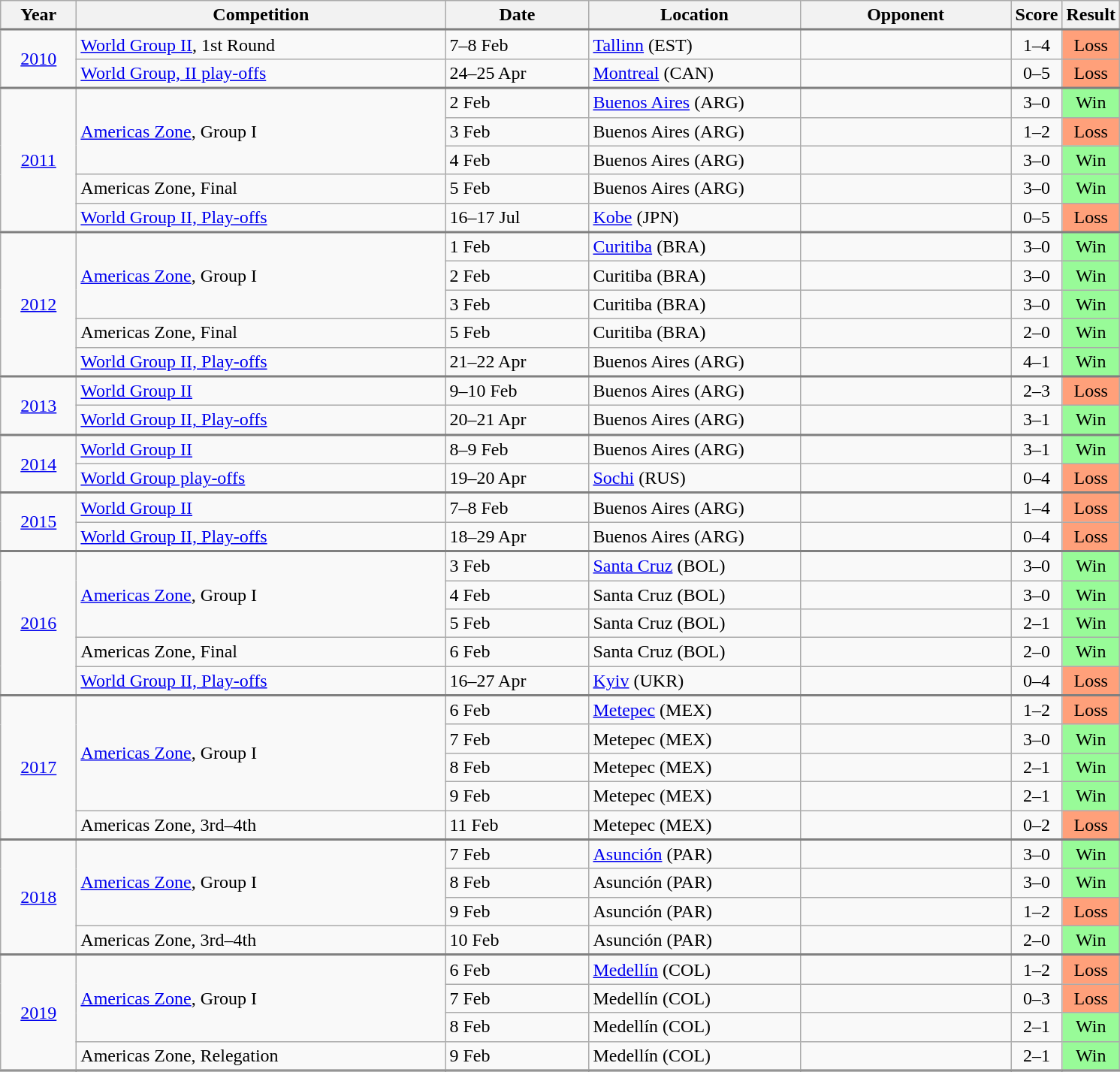<table class="wikitable collapsible collapsed">
<tr>
<th width="60">Year</th>
<th width="320">Competition</th>
<th width="120">Date</th>
<th width="180">Location</th>
<th width="180">Opponent</th>
<th width="20">Score</th>
<th width="20">Result</th>
</tr>
<tr style="border-top:2px solid gray;">
<td align="center" rowspan="2"><a href='#'>2010</a></td>
<td><a href='#'>World Group II</a>, 1st Round</td>
<td>7–8 Feb</td>
<td><a href='#'>Tallinn</a> (EST)</td>
<td></td>
<td align="center">1–4</td>
<td align="center" bgcolor="#FFA07A">Loss</td>
</tr>
<tr>
<td><a href='#'>World Group, II play-offs</a></td>
<td>24–25 Apr</td>
<td><a href='#'>Montreal</a> (CAN)</td>
<td></td>
<td align="center">0–5</td>
<td align="center" bgcolor="#FFA07A">Loss</td>
</tr>
<tr style="border-top:2px solid gray;">
<td align="center" rowspan="5"><a href='#'>2011</a></td>
<td rowspan=3><a href='#'>Americas Zone</a>, Group I</td>
<td>2 Feb</td>
<td><a href='#'>Buenos Aires</a> (ARG)</td>
<td></td>
<td align="center">3–0</td>
<td align="center" bgcolor="#98FB98">Win</td>
</tr>
<tr>
<td>3 Feb</td>
<td>Buenos Aires (ARG)</td>
<td></td>
<td align="center">1–2</td>
<td align="center" bgcolor="#FFA07A">Loss</td>
</tr>
<tr>
<td>4 Feb</td>
<td>Buenos Aires (ARG)</td>
<td></td>
<td align="center">3–0</td>
<td align="center" bgcolor="#98FB98">Win</td>
</tr>
<tr>
<td>Americas Zone, Final</td>
<td>5 Feb</td>
<td>Buenos Aires (ARG)</td>
<td></td>
<td align="center">3–0</td>
<td align="center" bgcolor="#98FB98">Win</td>
</tr>
<tr>
<td><a href='#'>World Group II, Play-offs</a></td>
<td>16–17 Jul</td>
<td><a href='#'>Kobe</a> (JPN)</td>
<td></td>
<td align="center">0–5</td>
<td align="center" bgcolor="#FFA07A">Loss</td>
</tr>
<tr style="border-top:2px solid gray;">
<td align="center" rowspan="5"><a href='#'>2012</a></td>
<td rowspan=3><a href='#'>Americas Zone</a>, Group I</td>
<td>1 Feb</td>
<td><a href='#'>Curitiba</a> (BRA)</td>
<td></td>
<td align="center">3–0</td>
<td align="center" bgcolor="#98FB98">Win</td>
</tr>
<tr>
<td>2 Feb</td>
<td>Curitiba (BRA)</td>
<td></td>
<td align="center">3–0</td>
<td align="center" bgcolor="#98FB98">Win</td>
</tr>
<tr>
<td>3 Feb</td>
<td>Curitiba (BRA)</td>
<td></td>
<td align="center">3–0</td>
<td align="center" bgcolor="#98FB98">Win</td>
</tr>
<tr>
<td>Americas Zone, Final</td>
<td>5 Feb</td>
<td>Curitiba (BRA)</td>
<td></td>
<td align="center">2–0</td>
<td align="center" bgcolor="#98FB98">Win</td>
</tr>
<tr>
<td><a href='#'>World Group II, Play-offs</a></td>
<td>21–22 Apr</td>
<td>Buenos Aires (ARG)</td>
<td></td>
<td align="center">4–1</td>
<td align="center" bgcolor="#98FB98">Win</td>
</tr>
<tr style="border-top:2px solid gray;">
<td align="center" rowspan="2"><a href='#'>2013</a></td>
<td><a href='#'>World Group II</a></td>
<td>9–10 Feb</td>
<td>Buenos Aires (ARG)</td>
<td></td>
<td align="center">2–3</td>
<td align="center" bgcolor="#FFA07A">Loss</td>
</tr>
<tr>
<td><a href='#'>World Group II, Play-offs</a></td>
<td>20–21 Apr</td>
<td>Buenos Aires (ARG)</td>
<td></td>
<td align="center">3–1</td>
<td align="center" bgcolor="#98FB98">Win</td>
</tr>
<tr style="border-top:2px solid gray;">
<td align="center" rowspan="2"><a href='#'>2014</a></td>
<td><a href='#'>World Group II</a></td>
<td>8–9 Feb</td>
<td>Buenos Aires (ARG)</td>
<td></td>
<td align="center">3–1</td>
<td align="center" bgcolor="#98FB98">Win</td>
</tr>
<tr>
<td><a href='#'>World Group play-offs</a></td>
<td>19–20 Apr</td>
<td><a href='#'>Sochi</a> (RUS)</td>
<td></td>
<td align="center">0–4</td>
<td align="center" bgcolor="#FFA07A">Loss</td>
</tr>
<tr style="border-top:2px solid gray;">
<td align="center" rowspan="2"><a href='#'>2015</a></td>
<td><a href='#'>World Group II</a></td>
<td>7–8 Feb</td>
<td>Buenos Aires (ARG)</td>
<td></td>
<td align="center">1–4</td>
<td align="center" bgcolor="#FFA07A">Loss</td>
</tr>
<tr>
<td><a href='#'>World Group II, Play-offs</a></td>
<td>18–29 Apr</td>
<td>Buenos Aires (ARG)</td>
<td></td>
<td align="center">0–4</td>
<td align="center" bgcolor="#FFA07A">Loss</td>
</tr>
<tr style="border-top:2px solid gray;">
<td align="center" rowspan="5"><a href='#'>2016</a></td>
<td rowspan=3><a href='#'>Americas Zone</a>, Group I</td>
<td>3 Feb</td>
<td><a href='#'>Santa Cruz</a> (BOL)</td>
<td></td>
<td align="center">3–0</td>
<td align="center" bgcolor="#98FB98">Win</td>
</tr>
<tr>
<td>4 Feb</td>
<td>Santa Cruz (BOL)</td>
<td></td>
<td align="center">3–0</td>
<td align="center" bgcolor="#98FB98">Win</td>
</tr>
<tr>
<td>5 Feb</td>
<td>Santa Cruz (BOL)</td>
<td></td>
<td align="center">2–1</td>
<td align="center" bgcolor="#98FB98">Win</td>
</tr>
<tr>
<td>Americas Zone, Final</td>
<td>6 Feb</td>
<td>Santa Cruz (BOL)</td>
<td></td>
<td align="center">2–0</td>
<td align="center" bgcolor="#98FB98">Win</td>
</tr>
<tr>
<td><a href='#'>World Group II, Play-offs</a></td>
<td>16–27 Apr</td>
<td><a href='#'>Kyiv</a> (UKR)</td>
<td></td>
<td align="center">0–4</td>
<td align="center" bgcolor="#FFA07A">Loss</td>
</tr>
<tr style="border-top:2px solid gray;">
<td align="center" rowspan="5"><a href='#'>2017</a></td>
<td rowspan=4><a href='#'>Americas Zone</a>, Group I</td>
<td>6 Feb</td>
<td><a href='#'>Metepec</a> (MEX)</td>
<td></td>
<td align="center">1–2</td>
<td align="center" bgcolor="#FFA07A">Loss</td>
</tr>
<tr>
<td>7 Feb</td>
<td>Metepec (MEX)</td>
<td></td>
<td align="center">3–0</td>
<td align="center" bgcolor="#98FB98">Win</td>
</tr>
<tr>
<td>8 Feb</td>
<td>Metepec (MEX)</td>
<td></td>
<td align="center">2–1</td>
<td align="center" bgcolor="#98FB98">Win</td>
</tr>
<tr>
<td>9 Feb</td>
<td>Metepec (MEX)</td>
<td></td>
<td align="center">2–1</td>
<td align="center" bgcolor="#98FB98">Win</td>
</tr>
<tr>
<td>Americas Zone, 3rd–4th</td>
<td>11 Feb</td>
<td>Metepec (MEX)</td>
<td></td>
<td align="center">0–2</td>
<td align="center" bgcolor="#FFA07A">Loss</td>
</tr>
<tr style="border-top:2px solid gray;">
<td align="center" rowspan="4"><a href='#'>2018</a></td>
<td rowspan=3><a href='#'>Americas Zone</a>, Group I</td>
<td>7 Feb</td>
<td><a href='#'>Asunción</a> (PAR)</td>
<td></td>
<td align="center">3–0</td>
<td align="center" bgcolor="#98FB98">Win</td>
</tr>
<tr>
<td>8 Feb</td>
<td>Asunción (PAR)</td>
<td></td>
<td align="center">3–0</td>
<td align="center" bgcolor="#98FB98">Win</td>
</tr>
<tr>
<td>9 Feb</td>
<td>Asunción (PAR)</td>
<td></td>
<td align="center">1–2</td>
<td align="center" bgcolor="#FFA07A">Loss</td>
</tr>
<tr>
<td>Americas Zone, 3rd–4th</td>
<td>10 Feb</td>
<td>Asunción (PAR)</td>
<td></td>
<td align="center">2–0</td>
<td align="center" bgcolor="#98FB98">Win</td>
</tr>
<tr style="border-top:2px solid gray;">
<td align="center" rowspan="4"><a href='#'>2019</a></td>
<td rowspan=3><a href='#'>Americas Zone</a>, Group I</td>
<td>6 Feb</td>
<td><a href='#'>Medellín</a> (COL)</td>
<td></td>
<td align="center">1–2</td>
<td align="center" bgcolor="#FFA07A">Loss</td>
</tr>
<tr>
<td>7 Feb</td>
<td>Medellín (COL)</td>
<td></td>
<td align="center">0–3</td>
<td align="center" bgcolor="#FFA07A">Loss</td>
</tr>
<tr>
<td>8 Feb</td>
<td>Medellín (COL)</td>
<td></td>
<td align="center">2–1</td>
<td align="center" bgcolor="#98FB98">Win</td>
</tr>
<tr>
<td>Americas Zone, Relegation</td>
<td>9 Feb</td>
<td>Medellín (COL)</td>
<td></td>
<td align="center">2–1</td>
<td align="center" bgcolor="#98FB98">Win</td>
</tr>
<tr style="border-top:2px solid gray;">
</tr>
</table>
